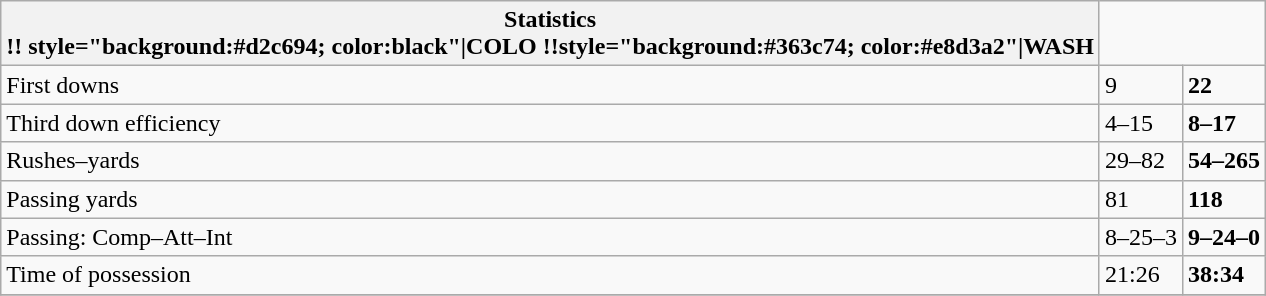<table class="wikitable">
<tr>
<th>Statistics<br> !! style="background:#d2c694; color:black"|COLO !!style="background:#363c74; color:#e8d3a2"|WASH</th>
</tr>
<tr>
<td>First downs</td>
<td>9</td>
<td><strong>22</strong></td>
</tr>
<tr>
<td>Third down efficiency</td>
<td>4–15</td>
<td><strong>8–17</strong></td>
</tr>
<tr>
<td>Rushes–yards</td>
<td>29–82</td>
<td><strong>54–265</strong></td>
</tr>
<tr>
<td>Passing yards</td>
<td>81</td>
<td><strong>118</strong></td>
</tr>
<tr>
<td>Passing: Comp–Att–Int</td>
<td>8–25–3</td>
<td><strong>9–24–0</strong></td>
</tr>
<tr>
<td>Time of possession</td>
<td>21:26</td>
<td><strong>38:34</strong></td>
</tr>
<tr>
</tr>
</table>
